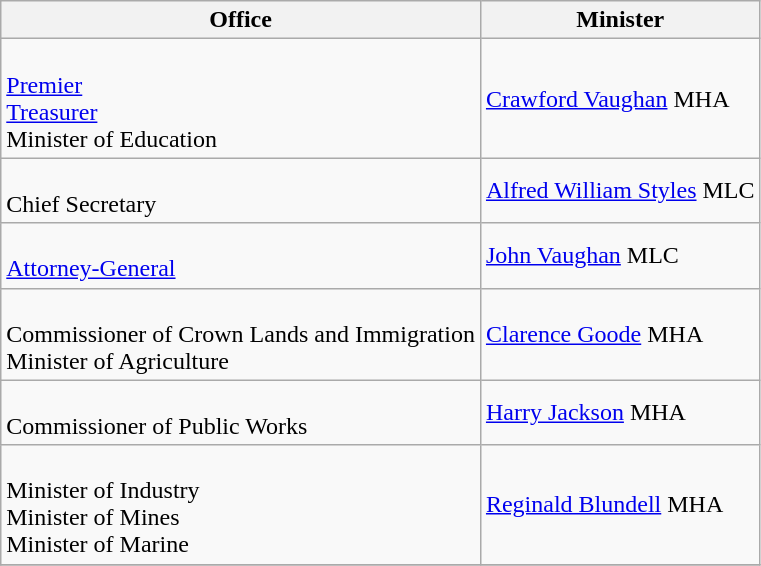<table class="wikitable">
<tr>
<th>Office</th>
<th>Minister</th>
</tr>
<tr>
<td><br><a href='#'>Premier</a><br>
<a href='#'>Treasurer</a><br>
Minister of Education<br></td>
<td><a href='#'>Crawford Vaughan</a> MHA</td>
</tr>
<tr>
<td><br>Chief Secretary</td>
<td><a href='#'>Alfred William Styles</a> MLC</td>
</tr>
<tr>
<td><br><a href='#'>Attorney-General</a><br></td>
<td><a href='#'>John Vaughan</a> MLC</td>
</tr>
<tr>
<td><br>Commissioner of Crown Lands and Immigration<br>
Minister of Agriculture<br></td>
<td><a href='#'>Clarence Goode</a> MHA</td>
</tr>
<tr>
<td><br>Commissioner of Public Works<br></td>
<td><a href='#'>Harry Jackson</a> MHA</td>
</tr>
<tr>
<td><br>Minister of Industry<br>
Minister of Mines<br>
Minister of Marine</td>
<td><a href='#'>Reginald Blundell</a> MHA</td>
</tr>
<tr>
</tr>
</table>
